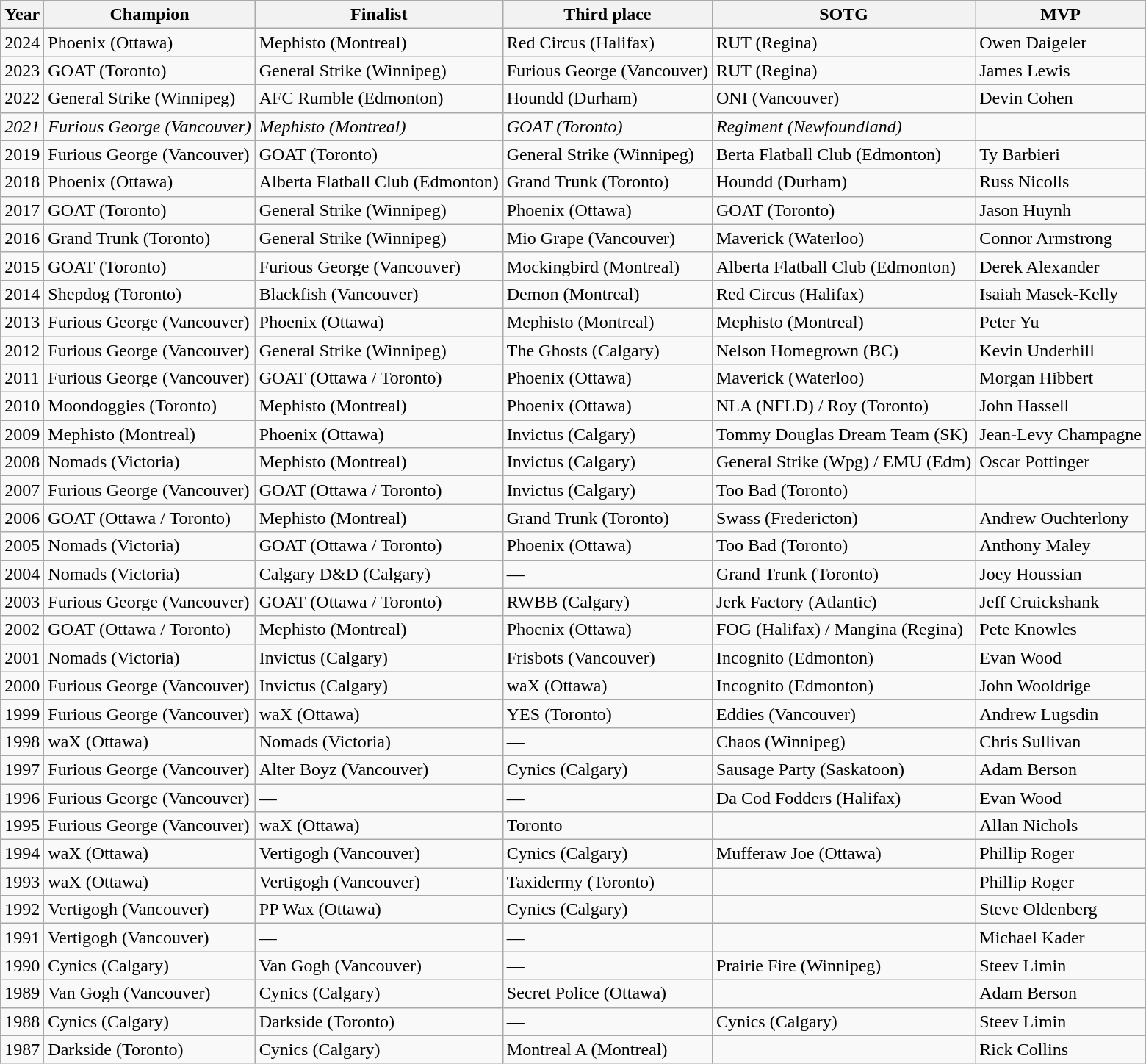<table class=wikitable>
<tr>
<th>Year</th>
<th>Champion</th>
<th>Finalist</th>
<th>Third place</th>
<th>SOTG</th>
<th>MVP</th>
</tr>
<tr>
<td>2024</td>
<td>Phoenix (Ottawa)</td>
<td>Mephisto (Montreal)</td>
<td>Red Circus (Halifax)</td>
<td>RUT (Regina)</td>
<td>Owen Daigeler</td>
</tr>
<tr>
<td>2023</td>
<td>GOAT (Toronto)</td>
<td>General Strike (Winnipeg)</td>
<td>Furious George (Vancouver)</td>
<td>RUT (Regina)</td>
<td>James Lewis</td>
</tr>
<tr>
<td>2022</td>
<td>General Strike (Winnipeg)</td>
<td>AFC Rumble (Edmonton)</td>
<td>Houndd (Durham)</td>
<td>ONI (Vancouver)</td>
<td>Devin Cohen</td>
</tr>
<tr>
<td><em>2021</em></td>
<td><em>Furious George (Vancouver)</em></td>
<td><em>Mephisto (Montreal)</em></td>
<td><em>GOAT (Toronto)</em></td>
<td><em>Regiment (Newfoundland)</em></td>
<td></td>
</tr>
<tr>
<td>2019</td>
<td>Furious George (Vancouver)</td>
<td>GOAT (Toronto)</td>
<td>General Strike (Winnipeg)</td>
<td>Berta Flatball Club (Edmonton)</td>
<td>Ty Barbieri</td>
</tr>
<tr>
<td>2018</td>
<td>Phoenix (Ottawa)</td>
<td>Alberta Flatball Club (Edmonton)</td>
<td>Grand Trunk (Toronto)</td>
<td>Houndd (Durham)</td>
<td>Russ Nicolls</td>
</tr>
<tr>
<td>2017</td>
<td>GOAT (Toronto)</td>
<td>General Strike (Winnipeg)</td>
<td>Phoenix (Ottawa)</td>
<td>GOAT (Toronto)</td>
<td>Jason Huynh</td>
</tr>
<tr>
<td>2016</td>
<td>Grand Trunk (Toronto)</td>
<td>General Strike (Winnipeg)</td>
<td>Mio Grape (Vancouver)</td>
<td>Maverick (Waterloo)</td>
<td>Connor Armstrong</td>
</tr>
<tr>
<td>2015</td>
<td>GOAT (Toronto)</td>
<td>Furious George (Vancouver)</td>
<td>Mockingbird (Montreal)</td>
<td>Alberta Flatball Club (Edmonton)</td>
<td>Derek Alexander</td>
</tr>
<tr>
<td>2014</td>
<td>Shepdog (Toronto)</td>
<td>Blackfish (Vancouver)</td>
<td>Demon (Montreal)</td>
<td>Red Circus (Halifax)</td>
<td>Isaiah Masek-Kelly</td>
</tr>
<tr>
<td>2013</td>
<td>Furious George (Vancouver)</td>
<td>Phoenix (Ottawa)</td>
<td>Mephisto (Montreal)</td>
<td>Mephisto (Montreal)</td>
<td>Peter Yu</td>
</tr>
<tr>
<td>2012</td>
<td>Furious George (Vancouver)</td>
<td>General Strike (Winnipeg)</td>
<td>The Ghosts (Calgary)</td>
<td>Nelson Homegrown (BC)</td>
<td>Kevin Underhill</td>
</tr>
<tr>
<td>2011</td>
<td>Furious George (Vancouver)</td>
<td>GOAT (Ottawa / Toronto)</td>
<td>Phoenix (Ottawa)</td>
<td>Maverick (Waterloo)</td>
<td>Morgan Hibbert</td>
</tr>
<tr>
<td>2010</td>
<td>Moondoggies (Toronto)</td>
<td>Mephisto (Montreal)</td>
<td>Phoenix (Ottawa)</td>
<td>NLA (NFLD) / Roy (Toronto)</td>
<td>John Hassell</td>
</tr>
<tr>
<td>2009</td>
<td>Mephisto (Montreal)</td>
<td>Phoenix (Ottawa)</td>
<td>Invictus (Calgary)</td>
<td>Tommy Douglas Dream Team (SK)</td>
<td>Jean-Levy Champagne</td>
</tr>
<tr>
<td>2008</td>
<td>Nomads (Victoria)</td>
<td>Mephisto (Montreal)</td>
<td>Invictus (Calgary)</td>
<td>General Strike (Wpg) / EMU (Edm)</td>
<td>Oscar Pottinger</td>
</tr>
<tr>
<td>2007</td>
<td>Furious George (Vancouver)</td>
<td>GOAT (Ottawa / Toronto)</td>
<td>Invictus (Calgary)</td>
<td>Too Bad (Toronto)</td>
<td></td>
</tr>
<tr>
<td>2006</td>
<td>GOAT (Ottawa / Toronto)</td>
<td>Mephisto (Montreal)</td>
<td>Grand Trunk (Toronto)</td>
<td>Swass (Fredericton)</td>
<td>Andrew Ouchterlony</td>
</tr>
<tr>
<td>2005</td>
<td>Nomads (Victoria)</td>
<td>GOAT (Ottawa / Toronto)</td>
<td>Phoenix (Ottawa)</td>
<td>Too Bad (Toronto)</td>
<td>Anthony Maley</td>
</tr>
<tr>
<td>2004</td>
<td>Nomads (Victoria)</td>
<td>Calgary D&D (Calgary)</td>
<td>—</td>
<td>Grand Trunk (Toronto)</td>
<td>Joey Houssian</td>
</tr>
<tr>
<td>2003</td>
<td>Furious George (Vancouver)</td>
<td>GOAT (Ottawa / Toronto)</td>
<td>RWBB (Calgary)</td>
<td>Jerk Factory (Atlantic)</td>
<td>Jeff Cruickshank</td>
</tr>
<tr>
<td>2002</td>
<td>GOAT (Ottawa / Toronto)</td>
<td>Mephisto (Montreal)</td>
<td>Phoenix (Ottawa)</td>
<td>FOG (Halifax) / Mangina (Regina)</td>
<td>Pete Knowles</td>
</tr>
<tr>
<td>2001</td>
<td>Nomads (Victoria)</td>
<td>Invictus (Calgary)</td>
<td>Frisbots (Vancouver)</td>
<td>Incognito (Edmonton)</td>
<td>Evan Wood</td>
</tr>
<tr>
<td>2000</td>
<td>Furious George (Vancouver)</td>
<td>Invictus (Calgary)</td>
<td>waX (Ottawa)</td>
<td>Incognito (Edmonton)</td>
<td>John Wooldrige</td>
</tr>
<tr>
<td>1999</td>
<td>Furious George (Vancouver)</td>
<td>waX (Ottawa)</td>
<td>YES (Toronto)</td>
<td>Eddies (Vancouver)</td>
<td>Andrew Lugsdin</td>
</tr>
<tr>
<td>1998</td>
<td>waX (Ottawa)</td>
<td>Nomads (Victoria)</td>
<td>—</td>
<td>Chaos (Winnipeg)</td>
<td>Chris Sullivan</td>
</tr>
<tr>
<td>1997</td>
<td>Furious George (Vancouver)</td>
<td>Alter Boyz (Vancouver)</td>
<td>Cynics (Calgary)</td>
<td>Sausage Party (Saskatoon)</td>
<td>Adam Berson</td>
</tr>
<tr>
<td>1996</td>
<td>Furious George (Vancouver)</td>
<td>—</td>
<td>—</td>
<td>Da Cod Fodders (Halifax)</td>
<td>Evan Wood</td>
</tr>
<tr>
<td>1995</td>
<td>Furious George (Vancouver)</td>
<td>waX (Ottawa)</td>
<td>Toronto</td>
<td></td>
<td>Allan Nichols</td>
</tr>
<tr>
<td>1994</td>
<td>waX (Ottawa)</td>
<td>Vertigogh (Vancouver)</td>
<td>Cynics (Calgary)</td>
<td>Mufferaw Joe (Ottawa)</td>
<td>Phillip Roger</td>
</tr>
<tr>
<td>1993</td>
<td>waX (Ottawa)</td>
<td>Vertigogh (Vancouver)</td>
<td>Taxidermy (Toronto)</td>
<td></td>
<td>Phillip Roger</td>
</tr>
<tr>
<td>1992</td>
<td>Vertigogh (Vancouver)</td>
<td>PP Wax (Ottawa)</td>
<td>Cynics (Calgary)</td>
<td></td>
<td>Steve Oldenberg</td>
</tr>
<tr>
<td>1991</td>
<td>Vertigogh (Vancouver)</td>
<td>—</td>
<td>—</td>
<td></td>
<td>Michael Kader</td>
</tr>
<tr>
<td>1990</td>
<td>Cynics (Calgary)</td>
<td>Van Gogh (Vancouver)</td>
<td>—</td>
<td>Prairie Fire (Winnipeg)</td>
<td>Steev Limin</td>
</tr>
<tr>
<td>1989</td>
<td>Van Gogh (Vancouver)</td>
<td>Cynics (Calgary)</td>
<td>Secret Police (Ottawa)</td>
<td></td>
<td>Adam Berson</td>
</tr>
<tr>
<td>1988</td>
<td>Cynics (Calgary)</td>
<td>Darkside (Toronto)</td>
<td>—</td>
<td>Cynics (Calgary)</td>
<td>Steev Limin</td>
</tr>
<tr>
<td>1987</td>
<td>Darkside (Toronto)</td>
<td>Cynics (Calgary)</td>
<td>Montreal A (Montreal)</td>
<td></td>
<td>Rick Collins</td>
</tr>
</table>
